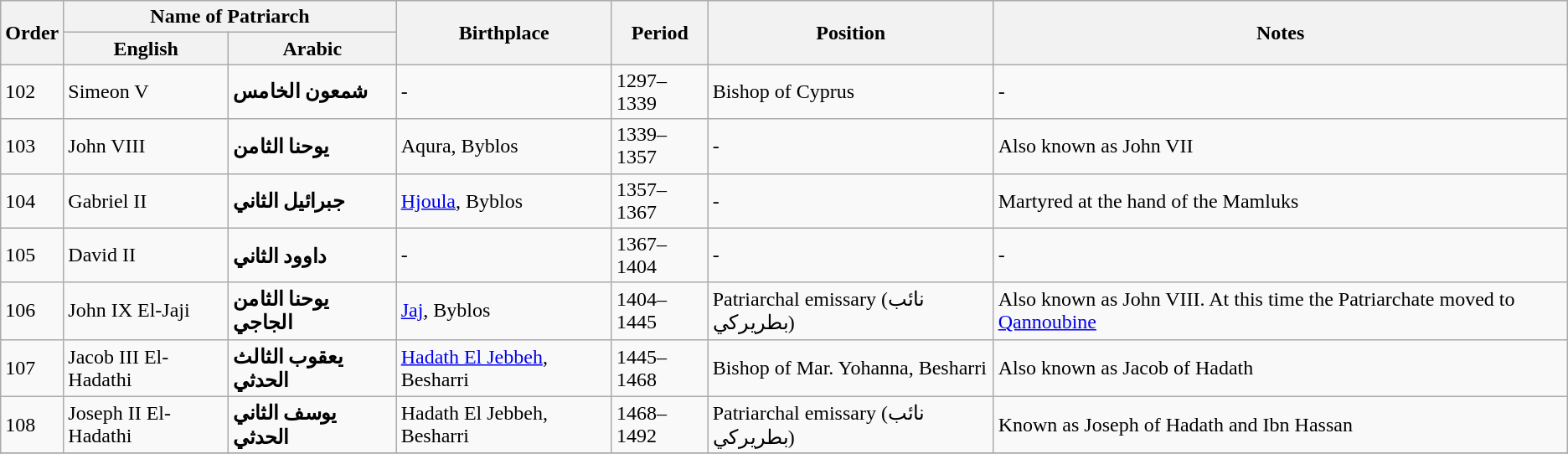<table class="wikitable">
<tr>
<th rowspan=2>Order</th>
<th colspan=2>Name of Patriarch</th>
<th rowspan=2>Birthplace</th>
<th rowspan=2>Period</th>
<th rowspan=2>Position</th>
<th rowspan=2>Notes</th>
</tr>
<tr>
<th>English</th>
<th>Arabic</th>
</tr>
<tr>
<td>102</td>
<td>Simeon V</td>
<td><strong>شمعون الخامس</strong></td>
<td>-</td>
<td>1297–1339</td>
<td>Bishop of Cyprus</td>
<td>-</td>
</tr>
<tr>
<td>103</td>
<td>John VIII</td>
<td><strong>يوحنا الثامن</strong></td>
<td>Aqura, Byblos</td>
<td>1339–1357</td>
<td>-</td>
<td>Also known as John VII</td>
</tr>
<tr>
<td>104</td>
<td>Gabriel II</td>
<td><strong>جبرائيل الثاني</strong></td>
<td><a href='#'>Hjoula</a>, Byblos</td>
<td>1357–1367</td>
<td>-</td>
<td>Martyred at the hand of the Mamluks</td>
</tr>
<tr>
<td>105</td>
<td>David II</td>
<td><strong>داوود الثاني</strong></td>
<td>-</td>
<td>1367–1404</td>
<td>-</td>
<td>-</td>
</tr>
<tr>
<td>106</td>
<td>John IX El-Jaji</td>
<td><strong>يوحنا الثامن الجاجي</strong></td>
<td><a href='#'>Jaj</a>, Byblos</td>
<td>1404–1445</td>
<td>Patriarchal emissary (نائب بطريركي)</td>
<td>Also known as John VIII. At this time the Patriarchate moved to <a href='#'>Qannoubine</a></td>
</tr>
<tr>
<td>107</td>
<td>Jacob III El-Hadathi</td>
<td><strong>يعقوب الثالث الحدثي</strong></td>
<td><a href='#'>Hadath El Jebbeh</a>, Besharri</td>
<td>1445–1468</td>
<td>Bishop of Mar. Yohanna, Besharri</td>
<td>Also known as Jacob of Hadath</td>
</tr>
<tr>
<td>108</td>
<td>Joseph II El-Hadathi</td>
<td><strong>يوسف الثاني الحدثي</strong></td>
<td>Hadath El Jebbeh, Besharri</td>
<td>1468–1492</td>
<td>Patriarchal emissary (نائب بطريركي)</td>
<td>Known as Joseph of Hadath and Ibn Hassan</td>
</tr>
<tr>
</tr>
</table>
